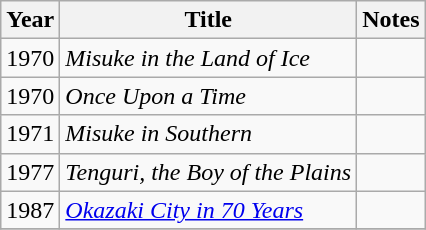<table class="wikitable">
<tr>
<th>Year</th>
<th>Title</th>
<th>Notes</th>
</tr>
<tr>
<td>1970</td>
<td><em>Misuke in the Land of Ice</em></td>
<td></td>
</tr>
<tr>
<td>1970</td>
<td><em>Once Upon a Time</em></td>
<td></td>
</tr>
<tr>
<td>1971</td>
<td><em>Misuke in Southern</em></td>
<td></td>
</tr>
<tr>
<td>1977</td>
<td><em>Tenguri, the Boy of the Plains</em></td>
<td></td>
</tr>
<tr>
<td>1987</td>
<td><em><a href='#'>Okazaki City in 70 Years</a></em></td>
<td></td>
</tr>
<tr>
</tr>
</table>
